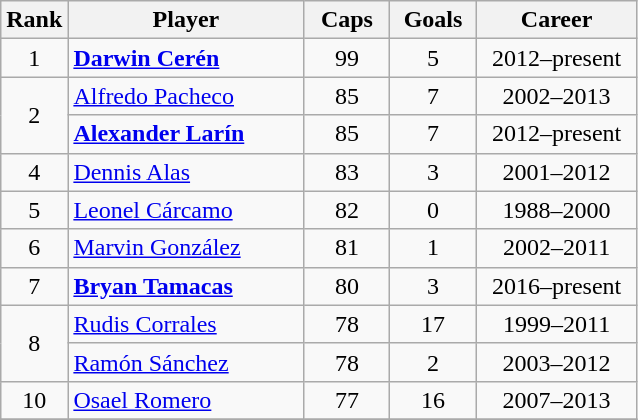<table class="wikitable sortable" style="text-align:center;">
<tr>
<th width=30px>Rank</th>
<th style="width:150px;">Player</th>
<th width=50px>Caps</th>
<th width=50px>Goals</th>
<th style="width:100px;">Career</th>
</tr>
<tr>
<td>1</td>
<td align=left><strong><a href='#'>Darwin Cerén</a></strong></td>
<td>99</td>
<td>5</td>
<td>2012–present</td>
</tr>
<tr>
<td rowspan=2>2</td>
<td align=left><a href='#'>Alfredo Pacheco</a></td>
<td>85</td>
<td>7</td>
<td>2002–2013</td>
</tr>
<tr>
<td align=left><strong><a href='#'>Alexander Larín</a></strong></td>
<td>85</td>
<td>7</td>
<td>2012–present</td>
</tr>
<tr>
<td>4</td>
<td align=left><a href='#'>Dennis Alas</a></td>
<td>83</td>
<td>3</td>
<td>2001–2012</td>
</tr>
<tr>
<td>5</td>
<td align=left><a href='#'>Leonel Cárcamo</a></td>
<td>82</td>
<td>0</td>
<td>1988–2000</td>
</tr>
<tr>
<td>6</td>
<td align=left><a href='#'>Marvin González</a></td>
<td>81</td>
<td>1</td>
<td>2002–2011</td>
</tr>
<tr>
<td>7</td>
<td align=left><strong><a href='#'>Bryan Tamacas</a></strong></td>
<td>80</td>
<td>3</td>
<td>2016–present</td>
</tr>
<tr>
<td rowspan=2>8</td>
<td align=left><a href='#'>Rudis Corrales</a></td>
<td>78</td>
<td>17</td>
<td>1999–2011</td>
</tr>
<tr>
<td align=left><a href='#'>Ramón Sánchez</a></td>
<td>78</td>
<td>2</td>
<td>2003–2012</td>
</tr>
<tr>
<td>10</td>
<td align=left><a href='#'>Osael Romero</a></td>
<td>77</td>
<td>16</td>
<td>2007–2013</td>
</tr>
<tr>
</tr>
</table>
